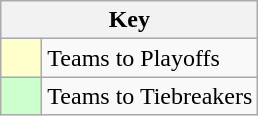<table class="wikitable" style="text-align: center;">
<tr>
<th colspan=2>Key</th>
</tr>
<tr>
<td style="background:#ffffcc; width:20px;"></td>
<td align=left>Teams to Playoffs</td>
</tr>
<tr>
<td style="background:#ccffcc; width:20px;"></td>
<td align=left>Teams to Tiebreakers</td>
</tr>
</table>
